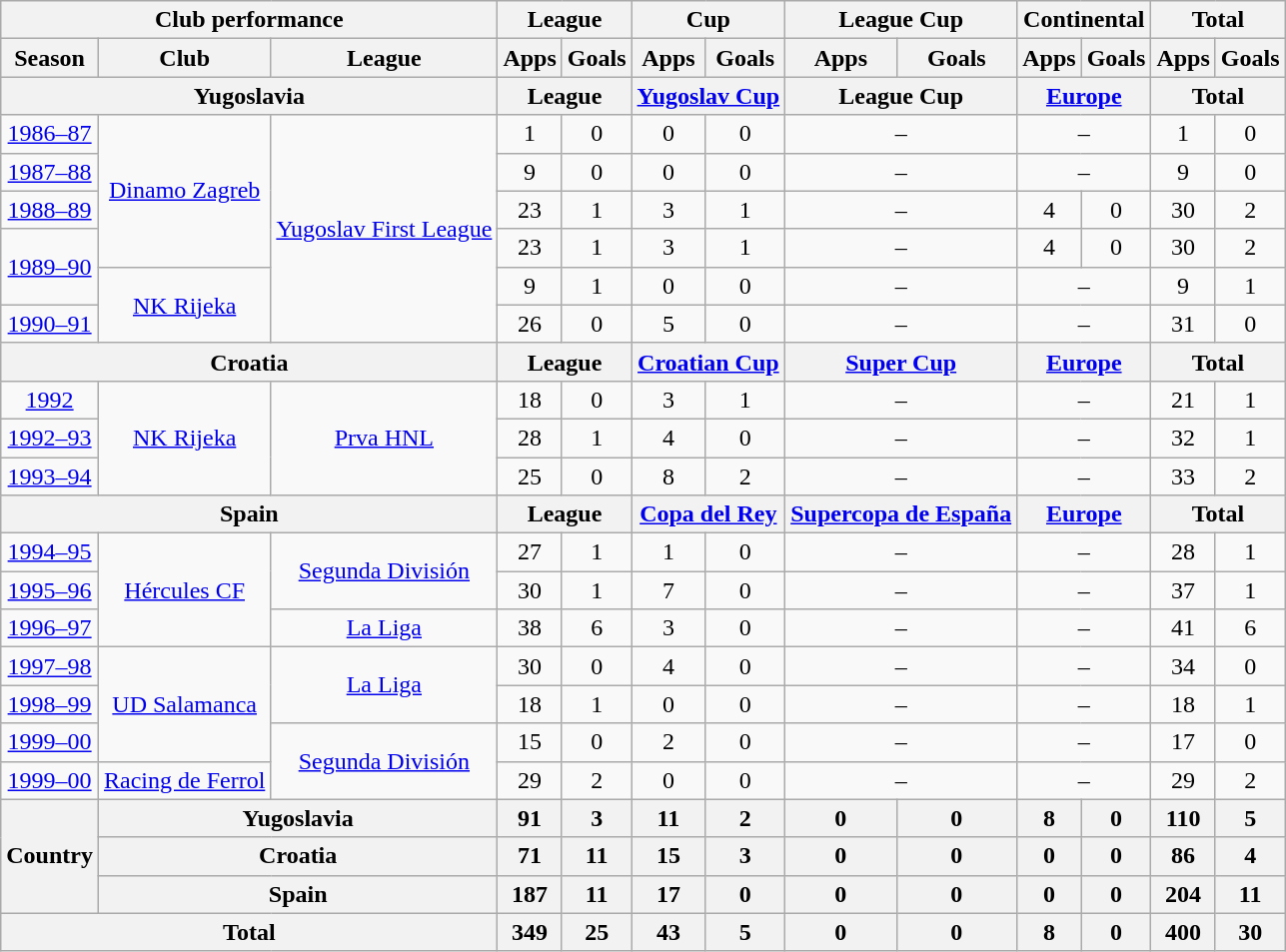<table class="wikitable" style="text-align:center;">
<tr>
<th colspan=3>Club performance</th>
<th colspan=2>League</th>
<th colspan=2>Cup</th>
<th colspan=2>League Cup</th>
<th colspan=2>Continental</th>
<th colspan=2>Total</th>
</tr>
<tr>
<th>Season</th>
<th>Club</th>
<th>League</th>
<th>Apps</th>
<th>Goals</th>
<th>Apps</th>
<th>Goals</th>
<th>Apps</th>
<th>Goals</th>
<th>Apps</th>
<th>Goals</th>
<th>Apps</th>
<th>Goals</th>
</tr>
<tr>
<th colspan=3>Yugoslavia</th>
<th colspan=2>League</th>
<th colspan=2><a href='#'>Yugoslav Cup</a></th>
<th colspan=2>League Cup</th>
<th colspan=2><a href='#'>Europe</a></th>
<th colspan=2>Total</th>
</tr>
<tr>
<td><a href='#'>1986–87</a></td>
<td rowspan="4"><a href='#'>Dinamo Zagreb</a></td>
<td rowspan="6"><a href='#'>Yugoslav First League</a></td>
<td>1</td>
<td>0</td>
<td>0</td>
<td>0</td>
<td colspan="2">–</td>
<td colspan="2">–</td>
<td>1</td>
<td>0</td>
</tr>
<tr>
<td><a href='#'>1987–88</a></td>
<td>9</td>
<td>0</td>
<td>0</td>
<td>0</td>
<td colspan="2">–</td>
<td colspan="2">–</td>
<td>9</td>
<td>0</td>
</tr>
<tr>
<td><a href='#'>1988–89</a></td>
<td>23</td>
<td>1</td>
<td>3</td>
<td>1</td>
<td colspan="2">–</td>
<td>4</td>
<td>0</td>
<td>30</td>
<td>2</td>
</tr>
<tr>
<td rowspan="2"><a href='#'>1989–90</a></td>
<td>23</td>
<td>1</td>
<td>3</td>
<td>1</td>
<td colspan="2">–</td>
<td>4</td>
<td>0</td>
<td>30</td>
<td>2</td>
</tr>
<tr>
<td rowspan="2"><a href='#'>NK Rijeka</a></td>
<td>9</td>
<td>1</td>
<td>0</td>
<td>0</td>
<td colspan="2">–</td>
<td colspan="2">–</td>
<td>9</td>
<td>1</td>
</tr>
<tr>
<td><a href='#'>1990–91</a></td>
<td>26</td>
<td>0</td>
<td>5</td>
<td>0</td>
<td colspan="2">–</td>
<td colspan="2">–</td>
<td>31</td>
<td>0</td>
</tr>
<tr>
<th colspan=3>Croatia</th>
<th colspan=2>League</th>
<th colspan=2><a href='#'>Croatian Cup</a></th>
<th colspan=2><a href='#'>Super Cup</a></th>
<th colspan=2><a href='#'>Europe</a></th>
<th colspan=2>Total</th>
</tr>
<tr>
<td><a href='#'>1992</a></td>
<td rowspan="3"><a href='#'>NK Rijeka</a></td>
<td rowspan="3"><a href='#'>Prva HNL</a></td>
<td>18</td>
<td>0</td>
<td>3</td>
<td>1</td>
<td colspan="2">–</td>
<td colspan="2">–</td>
<td>21</td>
<td>1</td>
</tr>
<tr>
<td><a href='#'>1992–93</a></td>
<td>28</td>
<td>1</td>
<td>4</td>
<td>0</td>
<td colspan="2">–</td>
<td colspan="2">–</td>
<td>32</td>
<td>1</td>
</tr>
<tr>
<td><a href='#'>1993–94</a></td>
<td>25</td>
<td>0</td>
<td>8</td>
<td>2</td>
<td colspan="2">–</td>
<td colspan="2">–</td>
<td>33</td>
<td>2</td>
</tr>
<tr>
<th colspan=3>Spain</th>
<th colspan=2>League</th>
<th colspan=2><a href='#'>Copa del Rey</a></th>
<th colspan=2><a href='#'>Supercopa de España</a></th>
<th colspan=2><a href='#'>Europe</a></th>
<th colspan=2>Total</th>
</tr>
<tr>
<td><a href='#'>1994–95</a></td>
<td rowspan="3"><a href='#'>Hércules CF</a></td>
<td rowspan="2"><a href='#'>Segunda División</a></td>
<td>27</td>
<td>1</td>
<td>1</td>
<td>0</td>
<td colspan="2">–</td>
<td colspan="2">–</td>
<td>28</td>
<td>1</td>
</tr>
<tr>
<td><a href='#'>1995–96</a></td>
<td>30</td>
<td>1</td>
<td>7</td>
<td>0</td>
<td colspan="2">–</td>
<td colspan="2">–</td>
<td>37</td>
<td>1</td>
</tr>
<tr>
<td><a href='#'>1996–97</a></td>
<td rowspan="1"><a href='#'>La Liga</a></td>
<td>38</td>
<td>6</td>
<td>3</td>
<td>0</td>
<td colspan="2">–</td>
<td colspan="2">–</td>
<td>41</td>
<td>6</td>
</tr>
<tr>
<td><a href='#'>1997–98</a></td>
<td rowspan="3"><a href='#'>UD Salamanca</a></td>
<td rowspan="2"><a href='#'>La Liga</a></td>
<td>30</td>
<td>0</td>
<td>4</td>
<td>0</td>
<td colspan="2">–</td>
<td colspan="2">–</td>
<td>34</td>
<td>0</td>
</tr>
<tr>
<td><a href='#'>1998–99</a></td>
<td>18</td>
<td>1</td>
<td>0</td>
<td>0</td>
<td colspan="2">–</td>
<td colspan="2">–</td>
<td>18</td>
<td>1</td>
</tr>
<tr>
<td><a href='#'>1999–00</a></td>
<td rowspan="2"><a href='#'>Segunda División</a></td>
<td>15</td>
<td>0</td>
<td>2</td>
<td>0</td>
<td colspan="2">–</td>
<td colspan="2">–</td>
<td>17</td>
<td>0</td>
</tr>
<tr>
<td><a href='#'>1999–00</a></td>
<td rowspan="1"><a href='#'>Racing de Ferrol</a></td>
<td>29</td>
<td>2</td>
<td>0</td>
<td>0</td>
<td colspan="2">–</td>
<td colspan="2">–</td>
<td>29</td>
<td>2</td>
</tr>
<tr>
<th rowspan=3>Country</th>
<th colspan=2>Yugoslavia</th>
<th>91</th>
<th>3</th>
<th>11</th>
<th>2</th>
<th>0</th>
<th>0</th>
<th>8</th>
<th>0</th>
<th>110</th>
<th>5</th>
</tr>
<tr>
<th colspan=2>Croatia</th>
<th>71</th>
<th>11</th>
<th>15</th>
<th>3</th>
<th>0</th>
<th>0</th>
<th>0</th>
<th>0</th>
<th>86</th>
<th>4</th>
</tr>
<tr>
<th colspan=2>Spain</th>
<th>187</th>
<th>11</th>
<th>17</th>
<th>0</th>
<th>0</th>
<th>0</th>
<th>0</th>
<th>0</th>
<th>204</th>
<th>11</th>
</tr>
<tr>
<th colspan=3>Total</th>
<th>349</th>
<th>25</th>
<th>43</th>
<th>5</th>
<th>0</th>
<th>0</th>
<th>8</th>
<th>0</th>
<th>400</th>
<th>30</th>
</tr>
</table>
